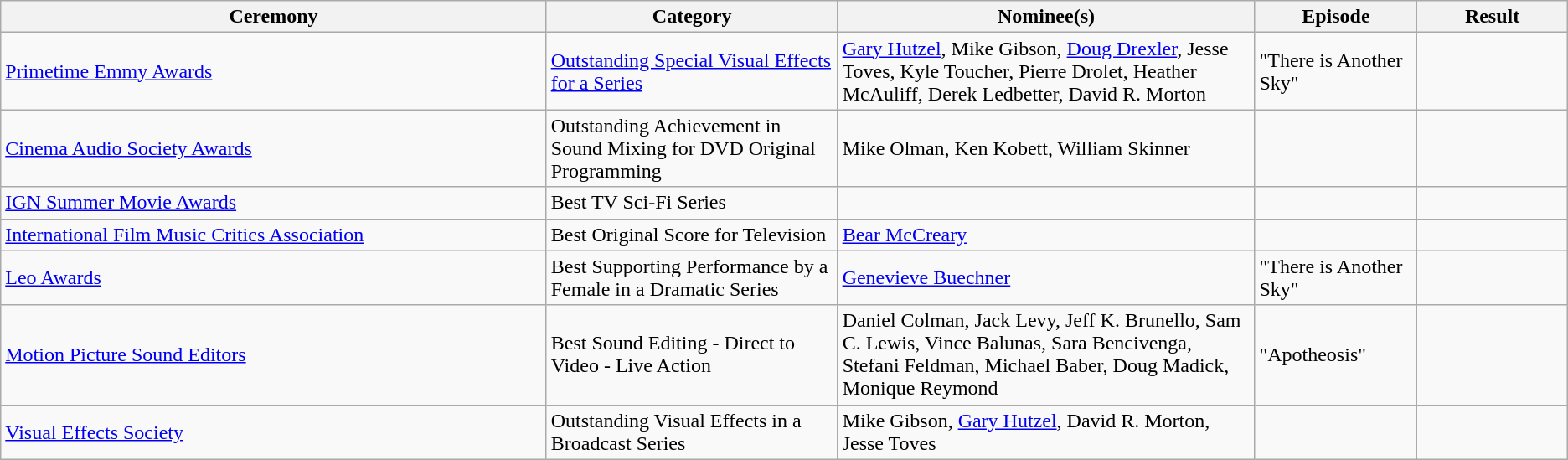<table class="wikitable">
<tr>
<th style="width:400pt;">Ceremony</th>
<th style="width:200pt;">Category</th>
<th style="width:300pt;">Nominee(s)</th>
<th style="width:100pt;">Episode</th>
<th style="width:100pt;">Result</th>
</tr>
<tr>
<td><a href='#'>Primetime Emmy Awards</a></td>
<td><a href='#'>Outstanding Special Visual Effects for a Series</a></td>
<td><a href='#'>Gary Hutzel</a>, Mike Gibson, <a href='#'>Doug Drexler</a>, Jesse Toves, Kyle Toucher, Pierre Drolet, Heather McAuliff, Derek Ledbetter, David R. Morton</td>
<td>"There is Another Sky"</td>
<td></td>
</tr>
<tr>
<td><a href='#'>Cinema Audio Society Awards</a></td>
<td>Outstanding Achievement in Sound Mixing for DVD Original Programming</td>
<td>Mike Olman, Ken Kobett, William Skinner</td>
<td></td>
<td></td>
</tr>
<tr>
<td><a href='#'>IGN Summer Movie Awards</a></td>
<td>Best TV Sci-Fi Series</td>
<td></td>
<td></td>
<td></td>
</tr>
<tr>
<td><a href='#'>International Film Music Critics Association</a></td>
<td>Best Original Score for Television</td>
<td><a href='#'>Bear McCreary</a></td>
<td></td>
<td></td>
</tr>
<tr>
<td><a href='#'>Leo Awards</a></td>
<td>Best Supporting Performance by a Female in a Dramatic Series</td>
<td><a href='#'>Genevieve Buechner</a></td>
<td>"There is Another Sky"</td>
<td></td>
</tr>
<tr>
<td><a href='#'>Motion Picture Sound Editors</a></td>
<td>Best Sound Editing - Direct to Video - Live Action</td>
<td>Daniel Colman, Jack Levy, Jeff K. Brunello, Sam C. Lewis, Vince Balunas, Sara Bencivenga, Stefani Feldman, Michael Baber, Doug Madick, Monique Reymond</td>
<td>"Apotheosis"</td>
<td></td>
</tr>
<tr>
<td><a href='#'>Visual Effects Society</a></td>
<td>Outstanding Visual Effects in a Broadcast Series</td>
<td>Mike Gibson, <a href='#'>Gary Hutzel</a>, David R. Morton, Jesse Toves</td>
<td></td>
<td></td>
</tr>
</table>
